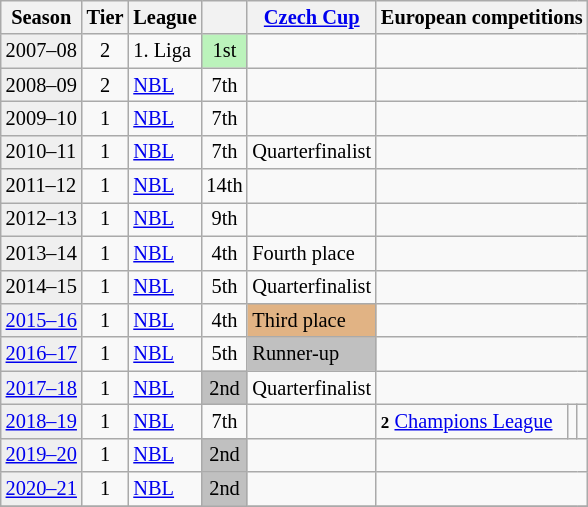<table class="wikitable" style="font-size:85%">
<tr bgcolor=>
<th>Season</th>
<th>Tier</th>
<th>League</th>
<th></th>
<th><a href='#'>Czech Cup</a></th>
<th colspan=3>European competitions</th>
</tr>
<tr>
<td style="background:#efefef;">2007–08</td>
<td align="center">2</td>
<td>1. Liga</td>
<td style="background:#BBF3BB" align="center">1st</td>
<td></td>
<td colspan=3></td>
</tr>
<tr>
<td style="background:#efefef;">2008–09</td>
<td align="center">2</td>
<td><a href='#'>NBL</a></td>
<td style="background: " align="center">7th</td>
<td></td>
<td colspan=3></td>
</tr>
<tr>
<td style="background:#efefef;">2009–10</td>
<td align="center">1</td>
<td><a href='#'>NBL</a></td>
<td style="background: " align="center">7th</td>
<td></td>
<td colspan=3></td>
</tr>
<tr>
<td style="background:#efefef;">2010–11</td>
<td align="center">1</td>
<td><a href='#'>NBL</a></td>
<td style="background: " align="center">7th</td>
<td>Quarterfinalist</td>
<td colspan=3></td>
</tr>
<tr>
<td style="background:#efefef;">2011–12</td>
<td align="center">1</td>
<td><a href='#'>NBL</a></td>
<td style="background: " align="center">14th</td>
<td></td>
<td colspan=3></td>
</tr>
<tr>
<td style="background:#efefef;">2012–13</td>
<td align="center">1</td>
<td><a href='#'>NBL</a></td>
<td style="background: " align="center">9th</td>
<td></td>
<td colspan=3></td>
</tr>
<tr>
<td style="background:#efefef;">2013–14</td>
<td align="center">1</td>
<td><a href='#'>NBL</a></td>
<td style="background: " align="center">4th</td>
<td>Fourth place</td>
<td colspan=3></td>
</tr>
<tr>
<td style="background:#efefef;">2014–15</td>
<td align="center">1</td>
<td><a href='#'>NBL</a></td>
<td style="background: " align="center">5th</td>
<td>Quarterfinalist</td>
<td colspan=3></td>
</tr>
<tr>
<td style="background:#efefef;"><a href='#'>2015–16</a></td>
<td align="center">1</td>
<td><a href='#'>NBL</a></td>
<td style="background: " align="center">4th</td>
<td bgcolor=#e1b384>Third place</td>
<td colspan=3></td>
</tr>
<tr>
<td style="background:#efefef;"><a href='#'>2016–17</a></td>
<td align="center">1</td>
<td><a href='#'>NBL</a></td>
<td style="background: " align="center">5th</td>
<td bgcolor=silver>Runner-up</td>
<td colspan=3></td>
</tr>
<tr>
<td style="background:#efefef;"><a href='#'>2017–18</a></td>
<td align="center">1</td>
<td><a href='#'>NBL</a></td>
<td style="background:silver;" align="center">2nd</td>
<td>Quarterfinalist</td>
<td colspan=3></td>
</tr>
<tr>
<td style="background:#efefef;"><a href='#'>2018–19</a></td>
<td align="center">1</td>
<td><a href='#'>NBL</a></td>
<td align="center">7th</td>
<td></td>
<td><small><strong>2</strong></small> <a href='#'>Champions League</a></td>
<td></td>
<td></td>
</tr>
<tr>
<td style="background:#efefef;"><a href='#'>2019–20</a></td>
<td align="center">1</td>
<td><a href='#'>NBL</a></td>
<td align="center" bgcolor=silver>2nd</td>
<td></td>
<td colspan=3></td>
</tr>
<tr>
<td style="background:#efefef;"><a href='#'>2020–21</a></td>
<td align="center">1</td>
<td><a href='#'>NBL</a></td>
<td align="center" bgcolor=silver>2nd</td>
<td></td>
<td colspan=3></td>
</tr>
<tr>
</tr>
</table>
